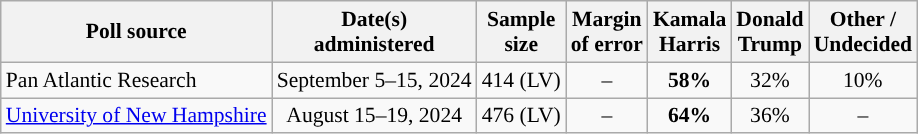<table class="wikitable sortable mw-datatable" style="font-size:90%;text-align:center;line-height:17px">
<tr vstyle="text-align:bottom">
<th>Poll source</th>
<th>Date(s)<br>administered</th>
<th>Sample<br>size</th>
<th>Margin<br>of error</th>
<th class="unsortable">Kamala<br>Harris<br></th>
<th class="unsortable">Donald<br>Trump<br></th>
<th class="unsortable">Other /<br>Undecided</th>
</tr>
<tr>
<td style="text-align:left;">Pan Atlantic Research</td>
<td data-sort-value="2024-09-15">September 5–15, 2024</td>
<td>414 (LV)</td>
<td>–</td>
<td style="color:black;background-color:"><strong>58%</strong></td>
<td>32%</td>
<td>10%</td>
</tr>
<tr>
<td style="text-align:left;"><a href='#'>University of New Hampshire</a></td>
<td data-sort-value="2024-08-19">August 15–19, 2024</td>
<td>476 (LV)</td>
<td>–</td>
<td style="color:black;background-color:"><strong>64%</strong></td>
<td>36%</td>
<td>–</td>
</tr>
</table>
